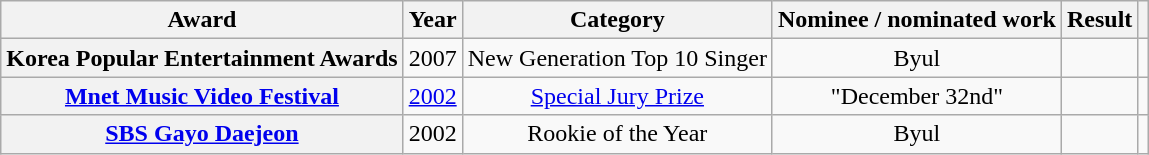<table class="wikitable plainrowheaders" style="text-align:center;">
<tr>
<th scope="col">Award</th>
<th scope="col">Year</th>
<th scope="col">Category</th>
<th scope="col">Nominee / nominated work</th>
<th scope="col">Result</th>
<th scope="col" class="unsortable"></th>
</tr>
<tr>
<th scope="row">Korea Popular Entertainment Awards</th>
<td>2007</td>
<td>New Generation Top 10 Singer</td>
<td>Byul</td>
<td></td>
<td></td>
</tr>
<tr>
<th scope="row"><a href='#'>Mnet Music Video Festival</a></th>
<td><a href='#'>2002</a></td>
<td><a href='#'>Special Jury Prize</a></td>
<td>"December 32nd"</td>
<td></td>
<td></td>
</tr>
<tr>
<th scope="row"><a href='#'>SBS Gayo Daejeon</a></th>
<td>2002</td>
<td>Rookie of the Year</td>
<td>Byul</td>
<td></td>
<td></td>
</tr>
</table>
